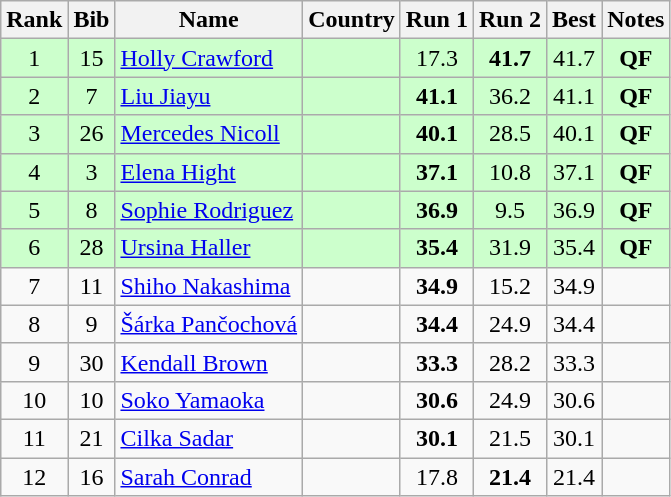<table class="wikitable sortable" style="text-align:center">
<tr>
<th>Rank</th>
<th>Bib</th>
<th>Name</th>
<th>Country</th>
<th>Run 1</th>
<th>Run 2</th>
<th>Best</th>
<th>Notes</th>
</tr>
<tr bgcolor="#ccffcc">
<td>1</td>
<td>15</td>
<td align=left><a href='#'>Holly Crawford</a></td>
<td align=left></td>
<td>17.3</td>
<td><strong>41.7</strong></td>
<td>41.7</td>
<td><strong>QF</strong></td>
</tr>
<tr bgcolor="#ccffcc">
<td>2</td>
<td>7</td>
<td align=left><a href='#'>Liu Jiayu</a></td>
<td align=left></td>
<td><strong>41.1</strong></td>
<td>36.2</td>
<td>41.1</td>
<td><strong>QF</strong></td>
</tr>
<tr bgcolor="#ccffcc">
<td>3</td>
<td>26</td>
<td align=left><a href='#'>Mercedes Nicoll</a></td>
<td align=left></td>
<td><strong>40.1</strong></td>
<td>28.5</td>
<td>40.1</td>
<td><strong>QF</strong></td>
</tr>
<tr bgcolor="#ccffcc">
<td>4</td>
<td>3</td>
<td align=left><a href='#'>Elena Hight</a></td>
<td align=left></td>
<td><strong>37.1</strong></td>
<td>10.8</td>
<td>37.1</td>
<td><strong>QF</strong></td>
</tr>
<tr bgcolor="#ccffcc">
<td>5</td>
<td>8</td>
<td align=left><a href='#'>Sophie Rodriguez</a></td>
<td align=left></td>
<td><strong>36.9</strong></td>
<td>9.5</td>
<td>36.9</td>
<td><strong>QF</strong></td>
</tr>
<tr bgcolor="#ccffcc">
<td>6</td>
<td>28</td>
<td align=left><a href='#'>Ursina Haller</a></td>
<td align=left></td>
<td><strong>35.4</strong></td>
<td>31.9</td>
<td>35.4</td>
<td><strong>QF</strong></td>
</tr>
<tr>
<td>7</td>
<td>11</td>
<td align=left><a href='#'>Shiho Nakashima</a></td>
<td align=left></td>
<td><strong>34.9</strong></td>
<td>15.2</td>
<td>34.9</td>
<td></td>
</tr>
<tr>
<td>8</td>
<td>9</td>
<td align=left><a href='#'>Šárka Pančochová</a></td>
<td align=left></td>
<td><strong>34.4</strong></td>
<td>24.9</td>
<td>34.4</td>
<td></td>
</tr>
<tr>
<td>9</td>
<td>30</td>
<td align=left><a href='#'>Kendall Brown</a></td>
<td align=left></td>
<td><strong>33.3</strong></td>
<td>28.2</td>
<td>33.3</td>
<td></td>
</tr>
<tr>
<td>10</td>
<td>10</td>
<td align=left><a href='#'>Soko Yamaoka</a></td>
<td align=left></td>
<td><strong>30.6</strong></td>
<td>24.9</td>
<td>30.6</td>
<td></td>
</tr>
<tr>
<td>11</td>
<td>21</td>
<td align=left><a href='#'>Cilka Sadar</a></td>
<td align=left></td>
<td><strong>30.1</strong></td>
<td>21.5</td>
<td>30.1</td>
<td></td>
</tr>
<tr>
<td>12</td>
<td>16</td>
<td align=left><a href='#'>Sarah Conrad</a></td>
<td align=left></td>
<td>17.8</td>
<td><strong>21.4</strong></td>
<td>21.4</td>
<td></td>
</tr>
</table>
